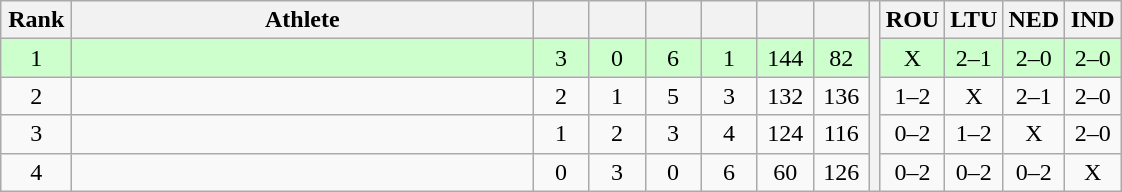<table class="wikitable" style="text-align:center">
<tr>
<th width=40>Rank</th>
<th width=300>Athlete</th>
<th width=30></th>
<th width=30></th>
<th width=30></th>
<th width=30></th>
<th width=30></th>
<th width=30></th>
<th rowspan=5></th>
<th width=30>ROU</th>
<th width=30>LTU</th>
<th width=30>NED</th>
<th width=30>IND</th>
</tr>
<tr style="background-color:#ccffcc;">
<td>1</td>
<td align=left></td>
<td>3</td>
<td>0</td>
<td>6</td>
<td>1</td>
<td>144</td>
<td>82</td>
<td>X</td>
<td>2–1</td>
<td>2–0</td>
<td>2–0</td>
</tr>
<tr>
<td>2</td>
<td align=left></td>
<td>2</td>
<td>1</td>
<td>5</td>
<td>3</td>
<td>132</td>
<td>136</td>
<td>1–2</td>
<td>X</td>
<td>2–1</td>
<td>2–0</td>
</tr>
<tr>
<td>3</td>
<td align=left></td>
<td>1</td>
<td>2</td>
<td>3</td>
<td>4</td>
<td>124</td>
<td>116</td>
<td>0–2</td>
<td>1–2</td>
<td>X</td>
<td>2–0</td>
</tr>
<tr>
<td>4</td>
<td align=left></td>
<td>0</td>
<td>3</td>
<td>0</td>
<td>6</td>
<td>60</td>
<td>126</td>
<td>0–2</td>
<td>0–2</td>
<td>0–2</td>
<td>X</td>
</tr>
</table>
